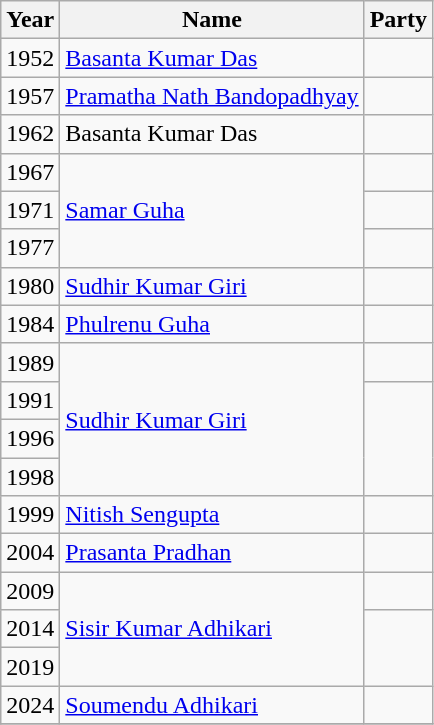<table class="wikitable sortable">
<tr>
<th>Year</th>
<th>Name</th>
<th colspan=2>Party</th>
</tr>
<tr>
<td>1952</td>
<td><a href='#'>Basanta Kumar Das</a></td>
<td></td>
</tr>
<tr>
<td>1957</td>
<td><a href='#'>Pramatha Nath Bandopadhyay</a></td>
<td></td>
</tr>
<tr>
<td>1962</td>
<td>Basanta Kumar Das</td>
<td></td>
</tr>
<tr>
<td>1967</td>
<td rowspan="3"><a href='#'>Samar Guha</a></td>
<td></td>
</tr>
<tr>
<td>1971</td>
</tr>
<tr>
<td>1977</td>
<td></td>
</tr>
<tr>
<td>1980</td>
<td><a href='#'>Sudhir Kumar Giri</a></td>
<td></td>
</tr>
<tr>
<td>1984</td>
<td><a href='#'>Phulrenu Guha</a></td>
<td></td>
</tr>
<tr>
<td>1989</td>
<td rowspan="4"><a href='#'>Sudhir Kumar Giri</a></td>
<td></td>
</tr>
<tr>
<td>1991</td>
</tr>
<tr>
<td>1996</td>
</tr>
<tr>
<td>1998</td>
</tr>
<tr>
<td>1999</td>
<td><a href='#'>Nitish Sengupta</a></td>
<td></td>
</tr>
<tr>
<td>2004</td>
<td><a href='#'>Prasanta Pradhan</a></td>
<td></td>
</tr>
<tr>
<td>2009</td>
<td rowspan="3"><a href='#'>Sisir Kumar Adhikari</a></td>
<td></td>
</tr>
<tr>
<td>2014</td>
</tr>
<tr>
<td>2019</td>
</tr>
<tr>
<td>2024</td>
<td><a href='#'>Soumendu Adhikari</a></td>
<td></td>
</tr>
<tr>
</tr>
</table>
